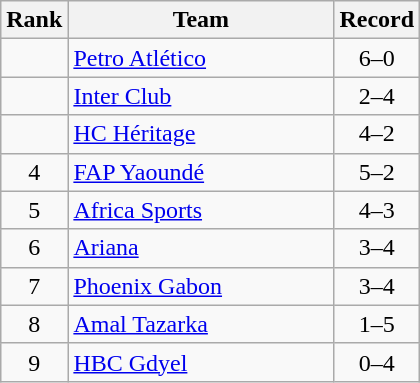<table class=wikitable style="text-align:center;">
<tr>
<th>Rank</th>
<th width=170>Team</th>
<th>Record</th>
</tr>
<tr>
<td></td>
<td align=left> <a href='#'>Petro Atlético</a></td>
<td>6–0</td>
</tr>
<tr>
<td></td>
<td align=left> <a href='#'>Inter Club</a></td>
<td>2–4</td>
</tr>
<tr>
<td></td>
<td align=left> <a href='#'>HC Héritage</a></td>
<td>4–2</td>
</tr>
<tr>
<td>4</td>
<td align=left> <a href='#'>FAP Yaoundé</a></td>
<td>5–2</td>
</tr>
<tr>
<td>5</td>
<td align=left> <a href='#'>Africa Sports</a></td>
<td>4–3</td>
</tr>
<tr>
<td>6</td>
<td align=left> <a href='#'>Ariana</a></td>
<td>3–4</td>
</tr>
<tr>
<td>7</td>
<td align=left> <a href='#'>Phoenix Gabon</a></td>
<td>3–4</td>
</tr>
<tr>
<td>8</td>
<td align=left> <a href='#'>Amal Tazarka</a></td>
<td>1–5</td>
</tr>
<tr>
<td>9</td>
<td align=left> <a href='#'>HBC Gdyel</a></td>
<td>0–4</td>
</tr>
</table>
